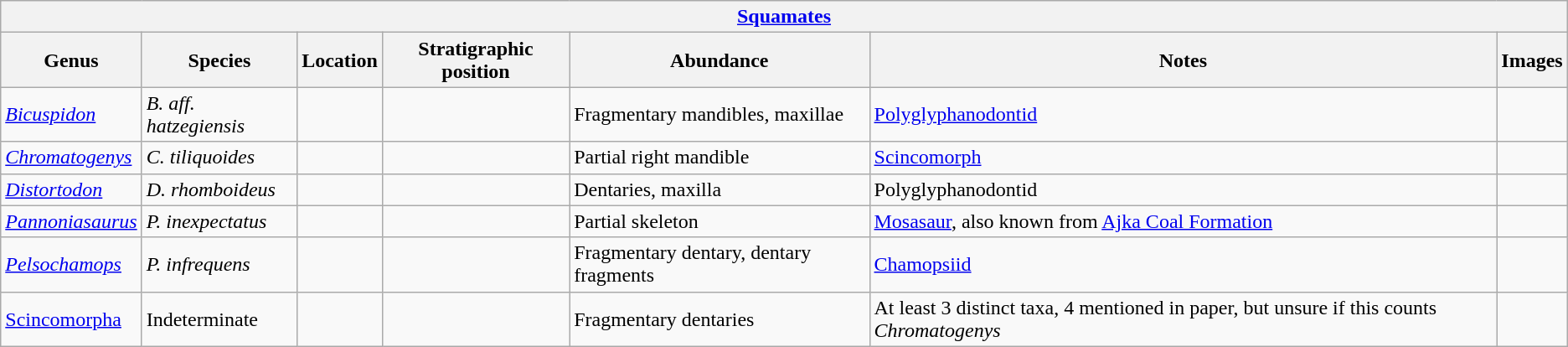<table class="wikitable">
<tr>
<th colspan="7"><a href='#'>Squamates</a></th>
</tr>
<tr>
<th>Genus</th>
<th>Species</th>
<th>Location</th>
<th>Stratigraphic position</th>
<th>Abundance</th>
<th>Notes</th>
<th>Images</th>
</tr>
<tr>
<td><em><a href='#'>Bicuspidon</a></em></td>
<td><em>B. aff. hatzegiensis</em></td>
<td></td>
<td></td>
<td>Fragmentary mandibles, maxillae</td>
<td><a href='#'>Polyglyphanodontid</a></td>
<td></td>
</tr>
<tr>
<td><em><a href='#'>Chromatogenys</a></em></td>
<td><em>C.  tiliquoides</em></td>
<td></td>
<td></td>
<td>Partial right mandible</td>
<td><a href='#'>Scincomorph</a></td>
<td></td>
</tr>
<tr>
<td><em><a href='#'>Distortodon</a></em></td>
<td><em>D. rhomboideus</em></td>
<td></td>
<td></td>
<td>Dentaries, maxilla</td>
<td>Polyglyphanodontid</td>
<td></td>
</tr>
<tr>
<td><em><a href='#'>Pannoniasaurus</a></em></td>
<td><em>P. inexpectatus</em></td>
<td></td>
<td></td>
<td>Partial skeleton</td>
<td><a href='#'>Mosasaur</a>, also known from <a href='#'>Ajka Coal Formation</a></td>
<td></td>
</tr>
<tr>
<td><em><a href='#'>Pelsochamops</a></em></td>
<td><em>P.  infrequens</em></td>
<td></td>
<td></td>
<td>Fragmentary dentary, dentary fragments</td>
<td><a href='#'>Chamopsiid</a></td>
<td></td>
</tr>
<tr>
<td><a href='#'>Scincomorpha</a></td>
<td>Indeterminate</td>
<td></td>
<td></td>
<td>Fragmentary dentaries</td>
<td>At least 3 distinct taxa, 4 mentioned in paper, but unsure if this counts <em>Chromatogenys</em></td>
<td></td>
</tr>
</table>
